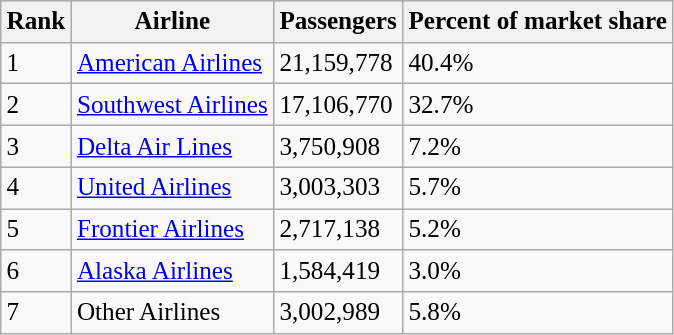<table class="wikitable" style="font-size:105%" width= align=>
<tr>
<th>Rank</th>
<th>Airline</th>
<th>Passengers</th>
<th>Percent of market share</th>
</tr>
<tr>
<td>1</td>
<td><a href='#'>American Airlines</a></td>
<td>21,159,778</td>
<td>40.4%</td>
</tr>
<tr>
<td>2</td>
<td><a href='#'>Southwest Airlines</a></td>
<td>17,106,770</td>
<td>32.7%</td>
</tr>
<tr>
<td>3</td>
<td><a href='#'>Delta Air Lines</a></td>
<td>3,750,908</td>
<td>7.2%</td>
</tr>
<tr>
<td>4</td>
<td><a href='#'>United Airlines</a></td>
<td>3,003,303</td>
<td>5.7%</td>
</tr>
<tr>
<td>5</td>
<td><a href='#'>Frontier Airlines</a></td>
<td>2,717,138</td>
<td>5.2%</td>
</tr>
<tr>
<td>6</td>
<td><a href='#'>Alaska Airlines</a></td>
<td>1,584,419</td>
<td>3.0%</td>
</tr>
<tr>
<td>7</td>
<td>Other Airlines</td>
<td>3,002,989</td>
<td>5.8%</td>
</tr>
</table>
